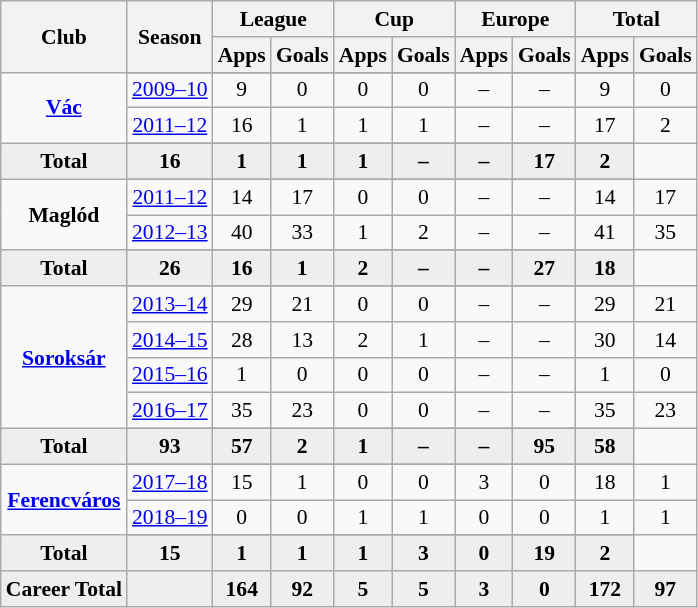<table class="wikitable" style="font-size:90%; text-align: center;">
<tr>
<th rowspan="2">Club</th>
<th rowspan="2">Season</th>
<th colspan="2">League</th>
<th colspan="2">Cup</th>
<th colspan="2">Europe</th>
<th colspan="2">Total</th>
</tr>
<tr>
<th>Apps</th>
<th>Goals</th>
<th>Apps</th>
<th>Goals</th>
<th>Apps</th>
<th>Goals</th>
<th>Apps</th>
<th>Goals</th>
</tr>
<tr ||-||-||-|->
<td rowspan="4" valign="center"><strong><a href='#'>Vác</a></strong></td>
</tr>
<tr>
<td><a href='#'>2009–10</a></td>
<td>9</td>
<td>0</td>
<td>0</td>
<td>0</td>
<td>–</td>
<td>–</td>
<td>9</td>
<td>0</td>
</tr>
<tr>
<td><a href='#'>2011–12</a></td>
<td>16</td>
<td>1</td>
<td>1</td>
<td>1</td>
<td>–</td>
<td>–</td>
<td>17</td>
<td>2</td>
</tr>
<tr>
</tr>
<tr style="font-weight:bold; background-color:#eeeeee;">
<td>Total</td>
<td>16</td>
<td>1</td>
<td>1</td>
<td>1</td>
<td>–</td>
<td>–</td>
<td>17</td>
<td>2</td>
</tr>
<tr>
<td rowspan="4" valign="center"><strong>Maglód</strong></td>
</tr>
<tr>
<td><a href='#'>2011–12</a></td>
<td>14</td>
<td>17</td>
<td>0</td>
<td>0</td>
<td>–</td>
<td>–</td>
<td>14</td>
<td>17</td>
</tr>
<tr>
<td><a href='#'>2012–13</a></td>
<td>40</td>
<td>33</td>
<td>1</td>
<td>2</td>
<td>–</td>
<td>–</td>
<td>41</td>
<td>35</td>
</tr>
<tr>
</tr>
<tr style="font-weight:bold; background-color:#eeeeee;">
<td>Total</td>
<td>26</td>
<td>16</td>
<td>1</td>
<td>2</td>
<td>–</td>
<td>–</td>
<td>27</td>
<td>18</td>
</tr>
<tr>
<td rowspan="6" valign="center"><strong><a href='#'>Soroksár</a></strong></td>
</tr>
<tr>
<td><a href='#'>2013–14</a></td>
<td>29</td>
<td>21</td>
<td>0</td>
<td>0</td>
<td>–</td>
<td>–</td>
<td>29</td>
<td>21</td>
</tr>
<tr>
<td><a href='#'>2014–15</a></td>
<td>28</td>
<td>13</td>
<td>2</td>
<td>1</td>
<td>–</td>
<td>–</td>
<td>30</td>
<td>14</td>
</tr>
<tr>
<td><a href='#'>2015–16</a></td>
<td>1</td>
<td>0</td>
<td>0</td>
<td>0</td>
<td>–</td>
<td>–</td>
<td>1</td>
<td>0</td>
</tr>
<tr>
<td><a href='#'>2016–17</a></td>
<td>35</td>
<td>23</td>
<td>0</td>
<td>0</td>
<td>–</td>
<td>–</td>
<td>35</td>
<td>23</td>
</tr>
<tr>
</tr>
<tr style="font-weight:bold; background-color:#eeeeee;">
<td>Total</td>
<td>93</td>
<td>57</td>
<td>2</td>
<td>1</td>
<td>–</td>
<td>–</td>
<td>95</td>
<td>58</td>
</tr>
<tr>
<td rowspan="4" valign="center"><strong><a href='#'>Ferencváros</a></strong></td>
</tr>
<tr>
<td><a href='#'>2017–18</a></td>
<td>15</td>
<td>1</td>
<td>0</td>
<td>0</td>
<td>3</td>
<td>0</td>
<td>18</td>
<td>1</td>
</tr>
<tr>
<td><a href='#'>2018–19</a></td>
<td>0</td>
<td>0</td>
<td>1</td>
<td>1</td>
<td>0</td>
<td>0</td>
<td>1</td>
<td>1</td>
</tr>
<tr>
</tr>
<tr style="font-weight:bold; background-color:#eeeeee;">
<td>Total</td>
<td>15</td>
<td>1</td>
<td>1</td>
<td>1</td>
<td>3</td>
<td>0</td>
<td>19</td>
<td>2</td>
</tr>
<tr style="font-weight:bold; background-color:#eeeeee;">
<td rowspan="1" valign="top"><strong>Career Total</strong></td>
<td></td>
<td><strong>164</strong></td>
<td><strong>92</strong></td>
<td><strong>5</strong></td>
<td><strong>5</strong></td>
<td><strong>3</strong></td>
<td><strong>0</strong></td>
<td><strong>172</strong></td>
<td><strong>97</strong></td>
</tr>
</table>
